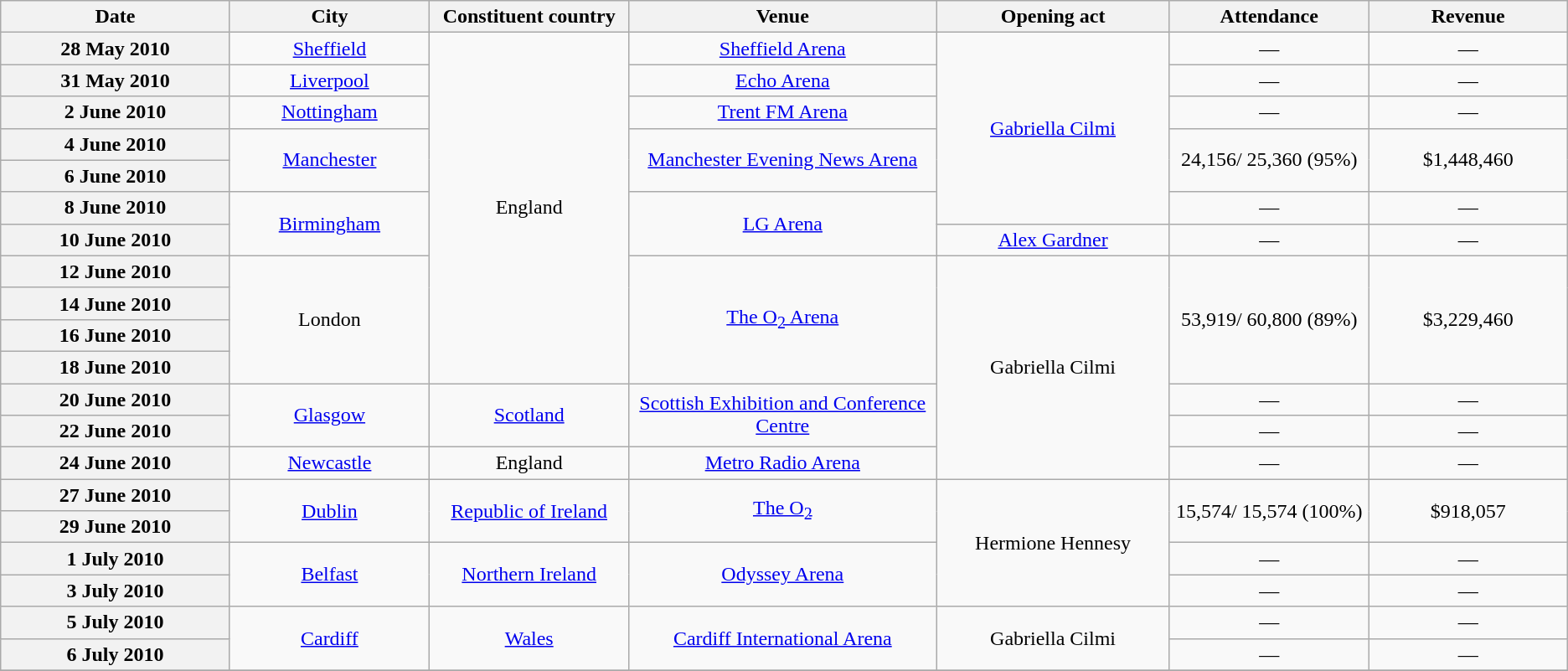<table class="wikitable plainrowheaders" style="text-align:center;">
<tr>
<th scope="col" style="width:12em;">Date</th>
<th scope="col" style="width:10em;">City</th>
<th scope="col" style="width:10em;">Constituent country</th>
<th scope="col" style="width:16em;">Venue</th>
<th scope="col" style="width:12em;">Opening act</th>
<th scope="col" style="width:10em;">Attendance</th>
<th scope="col" style="width:10em;">Revenue</th>
</tr>
<tr>
<th scope="row" style="text-align:center;">28 May 2010</th>
<td><a href='#'>Sheffield</a></td>
<td rowspan="11">England</td>
<td><a href='#'>Sheffield Arena</a></td>
<td rowspan="6"><a href='#'>Gabriella Cilmi</a></td>
<td>—</td>
<td>—</td>
</tr>
<tr>
<th scope="row" style="text-align:center;">31 May 2010</th>
<td><a href='#'>Liverpool</a></td>
<td><a href='#'>Echo Arena</a></td>
<td>—</td>
<td>—</td>
</tr>
<tr>
<th scope="row" style="text-align:center;">2 June 2010</th>
<td><a href='#'>Nottingham</a></td>
<td><a href='#'>Trent FM Arena</a></td>
<td>—</td>
<td>—</td>
</tr>
<tr>
<th scope="row" style="text-align:center;">4 June 2010</th>
<td rowspan="2"><a href='#'>Manchester</a></td>
<td rowspan="2"><a href='#'>Manchester Evening News Arena</a></td>
<td rowspan="2">24,156/ 25,360 (95%)</td>
<td rowspan="2">$1,448,460</td>
</tr>
<tr>
<th scope="row" style="text-align:center;">6 June 2010</th>
</tr>
<tr>
<th scope="row" style="text-align:center;">8 June 2010</th>
<td rowspan="2"><a href='#'>Birmingham</a></td>
<td rowspan="2"><a href='#'>LG Arena</a></td>
<td>—</td>
<td>—</td>
</tr>
<tr>
<th scope="row" style="text-align:center;">10 June 2010</th>
<td><a href='#'>Alex Gardner</a></td>
<td>—</td>
<td>—</td>
</tr>
<tr>
<th scope="row" style="text-align:center;">12 June 2010</th>
<td rowspan="4">London</td>
<td rowspan="4"><a href='#'>The O<sub>2</sub> Arena</a></td>
<td rowspan="7">Gabriella Cilmi</td>
<td rowspan="4">53,919/ 60,800 (89%)</td>
<td rowspan="4">$3,229,460</td>
</tr>
<tr>
<th scope="row" style="text-align:center;">14 June 2010</th>
</tr>
<tr>
<th scope="row" style="text-align:center;">16 June 2010</th>
</tr>
<tr>
<th scope="row" style="text-align:center;">18 June 2010</th>
</tr>
<tr>
<th scope="row" style="text-align:center;">20 June 2010</th>
<td rowspan="2"><a href='#'>Glasgow</a></td>
<td rowspan="2"><a href='#'>Scotland</a></td>
<td rowspan="2"><a href='#'>Scottish Exhibition and Conference Centre</a></td>
<td>—</td>
<td>—</td>
</tr>
<tr>
<th scope="row" style="text-align:center;">22 June 2010</th>
<td>—</td>
<td>—</td>
</tr>
<tr>
<th scope="row" style="text-align:center;">24 June 2010</th>
<td><a href='#'>Newcastle</a></td>
<td>England</td>
<td><a href='#'>Metro Radio Arena</a></td>
<td>—</td>
<td>—</td>
</tr>
<tr>
<th scope="row" style="text-align:center;">27 June 2010</th>
<td rowspan="2"><a href='#'>Dublin</a></td>
<td rowspan="2"><a href='#'>Republic of Ireland</a></td>
<td rowspan="2"><a href='#'>The O<sub>2</sub></a></td>
<td rowspan="4">Hermione Hennesy</td>
<td rowspan="2">15,574/ 15,574 (100%)</td>
<td rowspan="2">$918,057</td>
</tr>
<tr>
<th scope="row" style="text-align:center;">29 June 2010</th>
</tr>
<tr>
<th scope="row" style="text-align:center;">1 July 2010</th>
<td rowspan="2"><a href='#'>Belfast</a></td>
<td rowspan="2"><a href='#'>Northern Ireland</a></td>
<td rowspan="2"><a href='#'>Odyssey Arena</a></td>
<td>—</td>
<td>—</td>
</tr>
<tr>
<th scope="row" style="text-align:center;">3 July 2010</th>
<td>—</td>
<td>—</td>
</tr>
<tr>
<th scope="row" style="text-align:center;">5 July 2010</th>
<td rowspan="2"><a href='#'>Cardiff</a></td>
<td rowspan="2"><a href='#'>Wales</a></td>
<td rowspan="2"><a href='#'>Cardiff International Arena</a></td>
<td rowspan="2">Gabriella Cilmi</td>
<td>—</td>
<td>—</td>
</tr>
<tr>
<th scope="row" style="text-align:center;">6 July 2010</th>
<td>—</td>
<td>—</td>
</tr>
<tr>
</tr>
</table>
